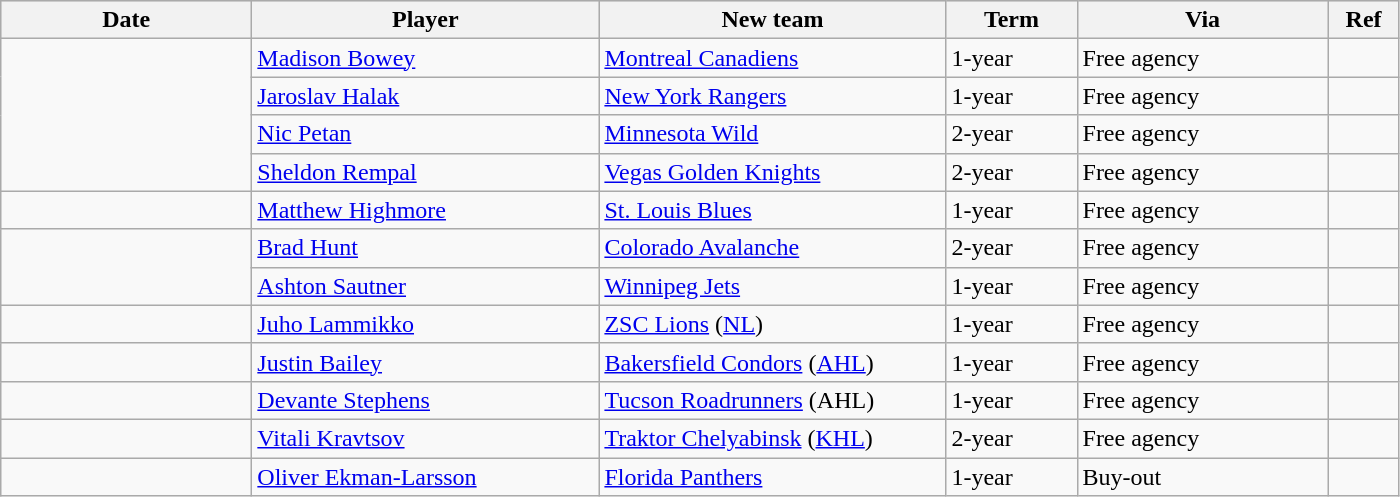<table class="wikitable">
<tr style="background:#ddd; text-align:center;">
<th style="width: 10em;">Date</th>
<th style="width: 14em;">Player</th>
<th style="width: 14em;">New team</th>
<th style="width: 5em;">Term</th>
<th style="width: 10em;">Via</th>
<th style="width: 2.5em;">Ref</th>
</tr>
<tr>
<td rowspan=4></td>
<td><a href='#'>Madison Bowey</a></td>
<td><a href='#'>Montreal Canadiens</a></td>
<td>1-year</td>
<td>Free agency</td>
<td></td>
</tr>
<tr>
<td><a href='#'>Jaroslav Halak</a></td>
<td><a href='#'>New York Rangers</a></td>
<td>1-year</td>
<td>Free agency</td>
<td></td>
</tr>
<tr>
<td><a href='#'>Nic Petan</a></td>
<td><a href='#'>Minnesota Wild</a></td>
<td>2-year</td>
<td>Free agency</td>
<td></td>
</tr>
<tr>
<td><a href='#'>Sheldon Rempal</a></td>
<td><a href='#'>Vegas Golden Knights</a></td>
<td>2-year</td>
<td>Free agency</td>
<td></td>
</tr>
<tr>
<td></td>
<td><a href='#'>Matthew Highmore</a></td>
<td><a href='#'>St. Louis Blues</a></td>
<td>1-year</td>
<td>Free agency</td>
<td></td>
</tr>
<tr>
<td rowspan=2></td>
<td><a href='#'>Brad Hunt</a></td>
<td><a href='#'>Colorado Avalanche</a></td>
<td>2-year</td>
<td>Free agency</td>
<td></td>
</tr>
<tr>
<td><a href='#'>Ashton Sautner</a></td>
<td><a href='#'>Winnipeg Jets</a></td>
<td>1-year</td>
<td>Free agency</td>
<td></td>
</tr>
<tr>
<td></td>
<td><a href='#'>Juho Lammikko</a></td>
<td><a href='#'>ZSC Lions</a> (<a href='#'>NL</a>)</td>
<td>1-year</td>
<td>Free agency</td>
<td></td>
</tr>
<tr>
<td></td>
<td><a href='#'>Justin Bailey</a></td>
<td><a href='#'>Bakersfield Condors</a> (<a href='#'>AHL</a>)</td>
<td>1-year</td>
<td>Free agency</td>
<td></td>
</tr>
<tr>
<td></td>
<td><a href='#'>Devante Stephens</a></td>
<td><a href='#'>Tucson Roadrunners</a> (AHL)</td>
<td>1-year</td>
<td>Free agency</td>
<td></td>
</tr>
<tr>
<td></td>
<td><a href='#'>Vitali Kravtsov</a></td>
<td><a href='#'>Traktor Chelyabinsk</a> (<a href='#'>KHL</a>)</td>
<td>2-year</td>
<td>Free agency</td>
<td></td>
</tr>
<tr>
<td></td>
<td><a href='#'>Oliver Ekman-Larsson</a></td>
<td><a href='#'>Florida Panthers</a></td>
<td>1-year</td>
<td>Buy-out</td>
<td></td>
</tr>
</table>
